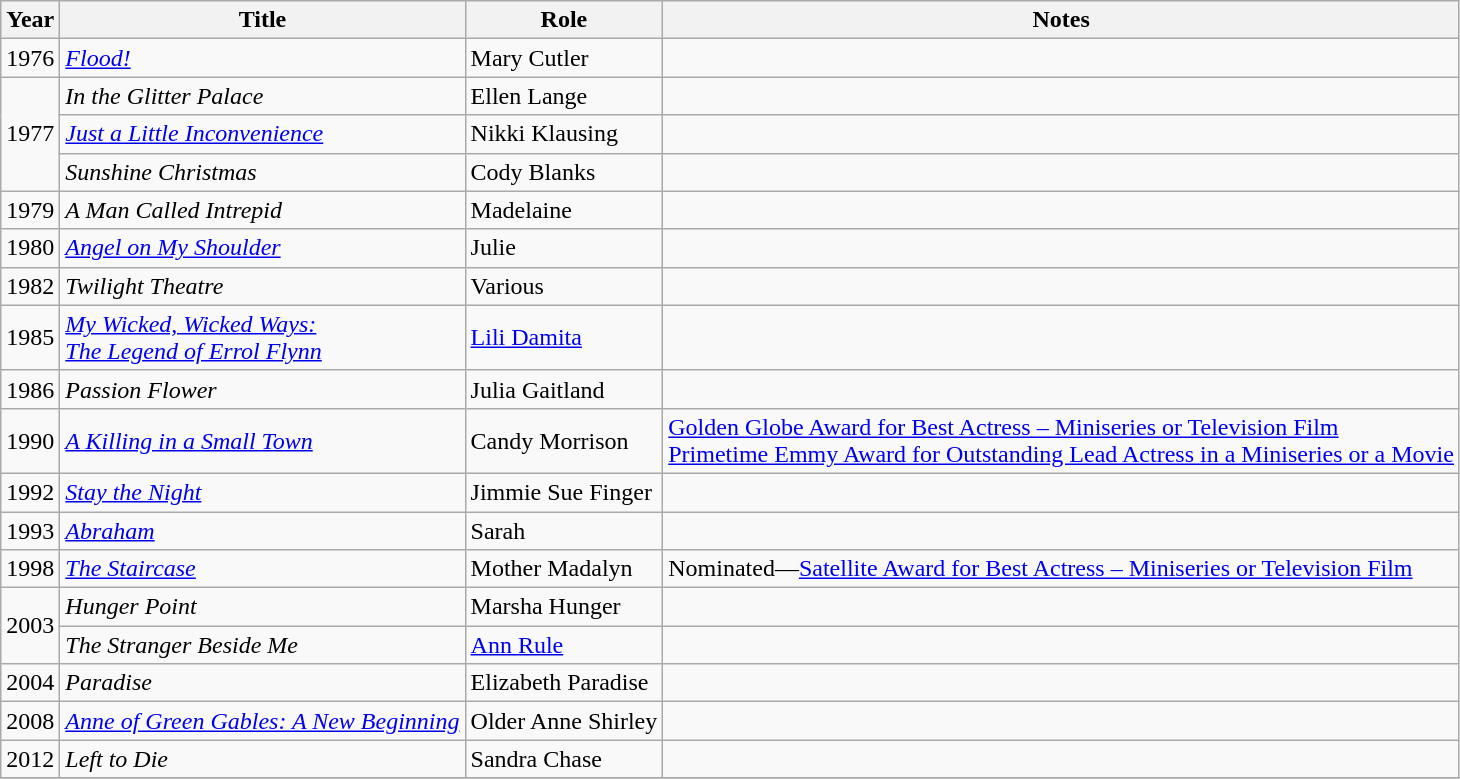<table class="wikitable sortable">
<tr>
<th>Year</th>
<th>Title</th>
<th>Role</th>
<th class="unsortable">Notes</th>
</tr>
<tr>
<td>1976</td>
<td><em><a href='#'>Flood!</a></em></td>
<td>Mary Cutler</td>
<td></td>
</tr>
<tr>
<td rowspan="3">1977</td>
<td><em>In the Glitter Palace</em></td>
<td>Ellen Lange</td>
<td></td>
</tr>
<tr>
<td><em><a href='#'>Just a Little Inconvenience</a></em></td>
<td>Nikki Klausing</td>
<td></td>
</tr>
<tr>
<td><em>Sunshine Christmas</em></td>
<td>Cody Blanks</td>
<td></td>
</tr>
<tr>
<td>1979</td>
<td><em>A Man Called Intrepid</em></td>
<td>Madelaine</td>
<td></td>
</tr>
<tr>
<td>1980</td>
<td><em><a href='#'>Angel on My Shoulder</a></em></td>
<td>Julie</td>
<td></td>
</tr>
<tr>
<td>1982</td>
<td><em>Twilight Theatre</em></td>
<td>Various</td>
<td></td>
</tr>
<tr>
<td>1985</td>
<td><em><a href='#'>My Wicked, Wicked Ways:<br>The Legend of Errol Flynn</a></em></td>
<td><a href='#'>Lili Damita</a></td>
<td></td>
</tr>
<tr>
<td>1986</td>
<td><em>Passion Flower</em></td>
<td>Julia Gaitland</td>
<td></td>
</tr>
<tr>
<td>1990</td>
<td><em><a href='#'>A Killing in a Small Town</a></em></td>
<td>Candy Morrison</td>
<td><a href='#'>Golden Globe Award for Best Actress – Miniseries or Television Film</a><br><a href='#'>Primetime Emmy Award for Outstanding Lead Actress in a Miniseries or a Movie</a></td>
</tr>
<tr>
<td>1992</td>
<td><em><a href='#'>Stay the Night</a></em></td>
<td>Jimmie Sue Finger</td>
<td></td>
</tr>
<tr>
<td>1993</td>
<td><em><a href='#'>Abraham</a></em></td>
<td>Sarah</td>
<td></td>
</tr>
<tr>
<td>1998</td>
<td><em><a href='#'>The Staircase</a></em></td>
<td>Mother Madalyn</td>
<td>Nominated—<a href='#'>Satellite Award for Best Actress – Miniseries or Television Film</a></td>
</tr>
<tr>
<td rowspan="2">2003</td>
<td><em>Hunger Point</em></td>
<td>Marsha Hunger</td>
<td></td>
</tr>
<tr>
<td><em>The Stranger Beside Me</em></td>
<td><a href='#'>Ann Rule</a></td>
<td></td>
</tr>
<tr>
<td>2004</td>
<td><em>Paradise</em></td>
<td>Elizabeth Paradise</td>
<td></td>
</tr>
<tr>
<td>2008</td>
<td><em><a href='#'>Anne of Green Gables: A New Beginning</a></em></td>
<td>Older Anne Shirley</td>
<td></td>
</tr>
<tr>
<td>2012</td>
<td><em>Left to Die</em></td>
<td>Sandra Chase</td>
<td></td>
</tr>
<tr>
</tr>
</table>
